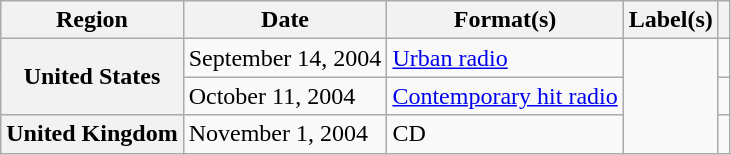<table class="wikitable plainrowheaders">
<tr>
<th scope="col">Region</th>
<th scope="col">Date</th>
<th scope="col">Format(s)</th>
<th scope="col">Label(s)</th>
<th scope="col"></th>
</tr>
<tr>
<th scope="row" rowspan="2">United States</th>
<td>September 14, 2004</td>
<td><a href='#'>Urban radio</a></td>
<td rowspan="3"></td>
<td></td>
</tr>
<tr>
<td>October 11, 2004</td>
<td><a href='#'>Contemporary hit radio</a></td>
<td></td>
</tr>
<tr>
<th scope="row">United Kingdom</th>
<td>November 1, 2004</td>
<td>CD</td>
<td></td>
</tr>
</table>
